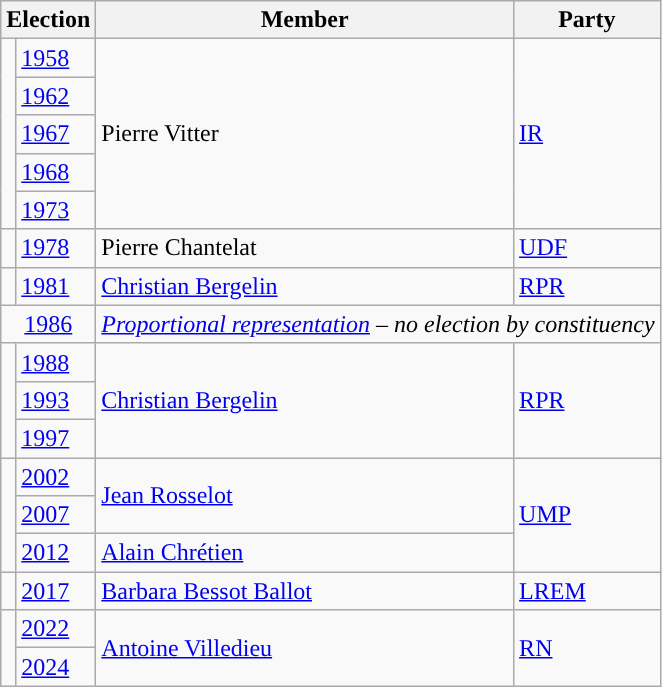<table class="wikitable">
<tr>
<th colspan="2">Election</th>
<th>Member</th>
<th>Party</th>
</tr>
<tr>
<td rowspan="5" style="background-color: "></td>
<td><a href='#'>1958</a></td>
<td rowspan="5">Pierre Vitter</td>
<td rowspan="5"><a href='#'>IR</a></td>
</tr>
<tr>
<td><a href='#'>1962</a></td>
</tr>
<tr>
<td><a href='#'>1967</a></td>
</tr>
<tr>
<td><a href='#'>1968</a></td>
</tr>
<tr>
<td><a href='#'>1973</a></td>
</tr>
<tr>
<td style="background-color: "></td>
<td><a href='#'>1978</a></td>
<td>Pierre Chantelat</td>
<td><a href='#'>UDF</a></td>
</tr>
<tr>
<td style="background-color: "></td>
<td><a href='#'>1981</a></td>
<td><a href='#'>Christian Bergelin</a></td>
<td><a href='#'>RPR</a></td>
</tr>
<tr>
<td colspan="2" align="center"><a href='#'>1986</a></td>
<td colspan="2"><em><a href='#'>Proportional representation</a> – no election by constituency</em></td>
</tr>
<tr>
<td rowspan="3" style="background-color: "></td>
<td><a href='#'>1988</a></td>
<td rowspan="3"><a href='#'>Christian Bergelin</a></td>
<td rowspan="3"><a href='#'>RPR</a></td>
</tr>
<tr>
<td><a href='#'>1993</a></td>
</tr>
<tr>
<td><a href='#'>1997</a></td>
</tr>
<tr>
<td rowspan="3" style="background-color: "></td>
<td><a href='#'>2002</a></td>
<td rowspan="2"><a href='#'>Jean Rosselot</a></td>
<td rowspan="3"><a href='#'>UMP</a></td>
</tr>
<tr>
<td><a href='#'>2007</a></td>
</tr>
<tr>
<td><a href='#'>2012</a></td>
<td><a href='#'>Alain Chrétien</a></td>
</tr>
<tr>
<td style="background-color: "></td>
<td><a href='#'>2017</a></td>
<td><a href='#'>Barbara Bessot Ballot</a></td>
<td><a href='#'>LREM</a></td>
</tr>
<tr>
<td rowspan=2 style="background-color: "></td>
<td><a href='#'>2022</a></td>
<td rowspan=2><a href='#'>Antoine Villedieu</a></td>
<td rowspan=2><a href='#'>RN</a></td>
</tr>
<tr>
<td><a href='#'>2024</a></td>
</tr>
</table>
